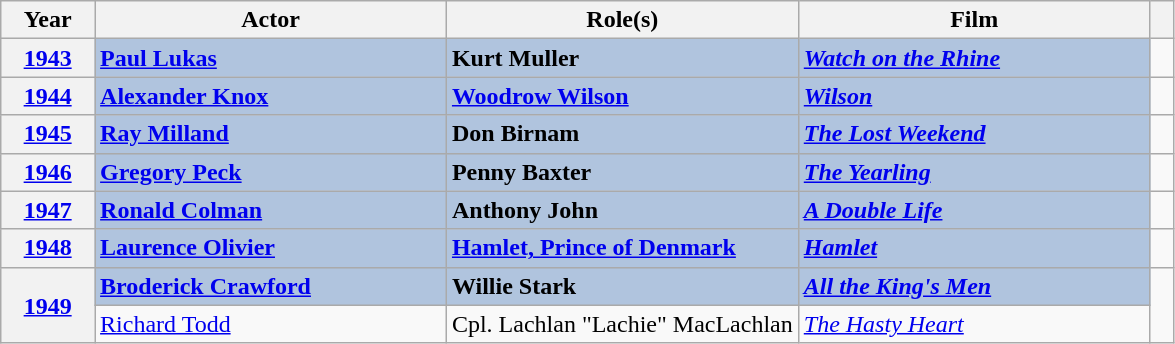<table class="wikitable sortable">
<tr>
<th scope="col" style="width:8%;">Year</th>
<th scope="col" style="width:30%;">Actor</th>
<th scope="col" style="width:30%;">Role(s)</th>
<th scope="col" style="width:30%;">Film</th>
<th scope="col" style="width:2%;" class="unsortable"></th>
</tr>
<tr>
<th style="text-align:center;"><a href='#'>1943</a></th>
<td style="background:#B0C4DE;"><strong><a href='#'>Paul Lukas</a></strong></td>
<td style="background:#B0C4DE;"><strong>Kurt Muller</strong></td>
<td style="background:#B0C4DE;"><strong><em><a href='#'>Watch on the Rhine</a></em></strong></td>
<td></td>
</tr>
<tr>
<th style="text-align:center;"><a href='#'>1944</a></th>
<td style="background:#B0C4DE;"><strong><a href='#'>Alexander Knox</a></strong></td>
<td style="background:#B0C4DE;"><strong><a href='#'>Woodrow Wilson</a></strong></td>
<td style="background:#B0C4DE;"><strong><em><a href='#'>Wilson</a></em></strong></td>
<td></td>
</tr>
<tr>
<th style="text-align:center;"><a href='#'>1945</a></th>
<td style="background:#B0C4DE;"><strong><a href='#'>Ray Milland</a></strong></td>
<td style="background:#B0C4DE;"><strong>Don Birnam</strong></td>
<td style="background:#B0C4DE;"><strong><em><a href='#'>The Lost Weekend</a></em></strong></td>
<td></td>
</tr>
<tr>
<th style="text-align:center;"><a href='#'>1946</a></th>
<td style="background:#B0C4DE;"><strong><a href='#'>Gregory Peck</a></strong></td>
<td style="background:#B0C4DE;"><strong>Penny Baxter</strong></td>
<td style="background:#B0C4DE;"><strong><em><a href='#'>The Yearling</a></em></strong></td>
<td></td>
</tr>
<tr>
<th style="text-align:center;"><a href='#'>1947</a></th>
<td style="background:#B0C4DE;"><strong><a href='#'>Ronald Colman</a></strong></td>
<td style="background:#B0C4DE;"><strong>Anthony John</strong></td>
<td style="background:#B0C4DE;"><strong><em><a href='#'>A Double Life</a></em></strong></td>
<td></td>
</tr>
<tr>
<th style="text-align:center;"><a href='#'>1948</a></th>
<td style="background:#B0C4DE;"><strong><a href='#'>Laurence Olivier</a></strong></td>
<td style="background:#B0C4DE;"><strong><a href='#'>Hamlet, Prince of Denmark</a></strong></td>
<td style="background:#B0C4DE;"><strong><em><a href='#'>Hamlet</a></em></strong></td>
<td></td>
</tr>
<tr>
<th rowspan="2" style="text-align:center;"><a href='#'>1949</a></th>
<td style="background:#B0C4DE;"><strong><a href='#'>Broderick Crawford</a></strong></td>
<td style="background:#B0C4DE;"><strong>Willie Stark</strong></td>
<td style="background:#B0C4DE;"><strong><em><a href='#'>All the King's Men</a></em></strong></td>
<td rowspan=2></td>
</tr>
<tr>
<td><a href='#'>Richard Todd</a></td>
<td>Cpl. Lachlan "Lachie" MacLachlan</td>
<td><em><a href='#'>The Hasty Heart</a></em></td>
</tr>
</table>
